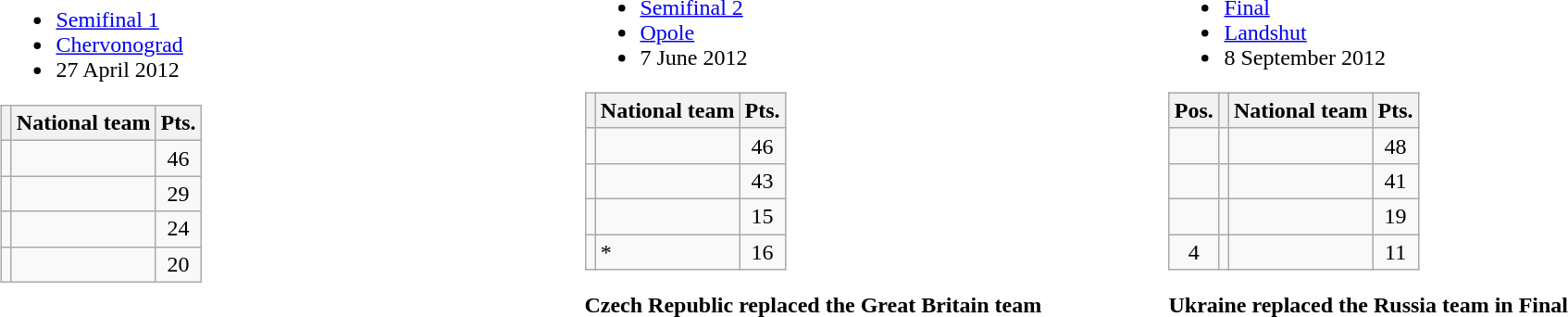<table width=100%>
<tr>
<td width=33%><br><ul><li><a href='#'>Semifinal 1</a></li><li> <a href='#'>Chervonograd</a></li><li>27 April 2012</li></ul><table class=wikitable>
<tr>
<th></th>
<th>National team</th>
<th>Pts.</th>
</tr>
<tr align=center >
<td></td>
<td align=left></td>
<td>46</td>
</tr>
<tr align=center >
<td></td>
<td align=left></td>
<td>29</td>
</tr>
<tr align=center>
<td></td>
<td align=left></td>
<td>24</td>
</tr>
<tr align=center>
<td></td>
<td align=left></td>
<td>20</td>
</tr>
</table>
</td>
<td width=33%><br><ul><li><a href='#'>Semifinal 2</a></li><li> <a href='#'>Opole</a></li><li>7 June 2012</li></ul><table class=wikitable>
<tr>
<th></th>
<th>National team</th>
<th>Pts.</th>
</tr>
<tr align=center >
<td></td>
<td align=left></td>
<td>46</td>
</tr>
<tr align=center>
<td></td>
<td align=left></td>
<td>43</td>
</tr>
<tr align=center>
<td></td>
<td align=left></td>
<td>15</td>
</tr>
<tr align=center>
<td></td>
<td align=left>*</td>
<td>16</td>
</tr>
</table>
<strong>Czech Republic replaced the Great Britain team</strong></td>
<td width=33%><br><ul><li><a href='#'>Final</a></li><li> <a href='#'>Landshut</a></li><li>8 September 2012</li></ul><table class=wikitable>
<tr>
<th>Pos.</th>
<th></th>
<th>National team</th>
<th>Pts.</th>
</tr>
<tr align=center>
<td></td>
<td></td>
<td align=left></td>
<td>48</td>
</tr>
<tr align=center>
<td></td>
<td></td>
<td align=left></td>
<td>41</td>
</tr>
<tr align=center>
<td></td>
<td></td>
<td align=left></td>
<td>19</td>
</tr>
<tr align=center>
<td>4</td>
<td></td>
<td align=left></td>
<td>11</td>
</tr>
</table>
<strong>Ukraine replaced the Russia team in Final</strong></td>
</tr>
</table>
